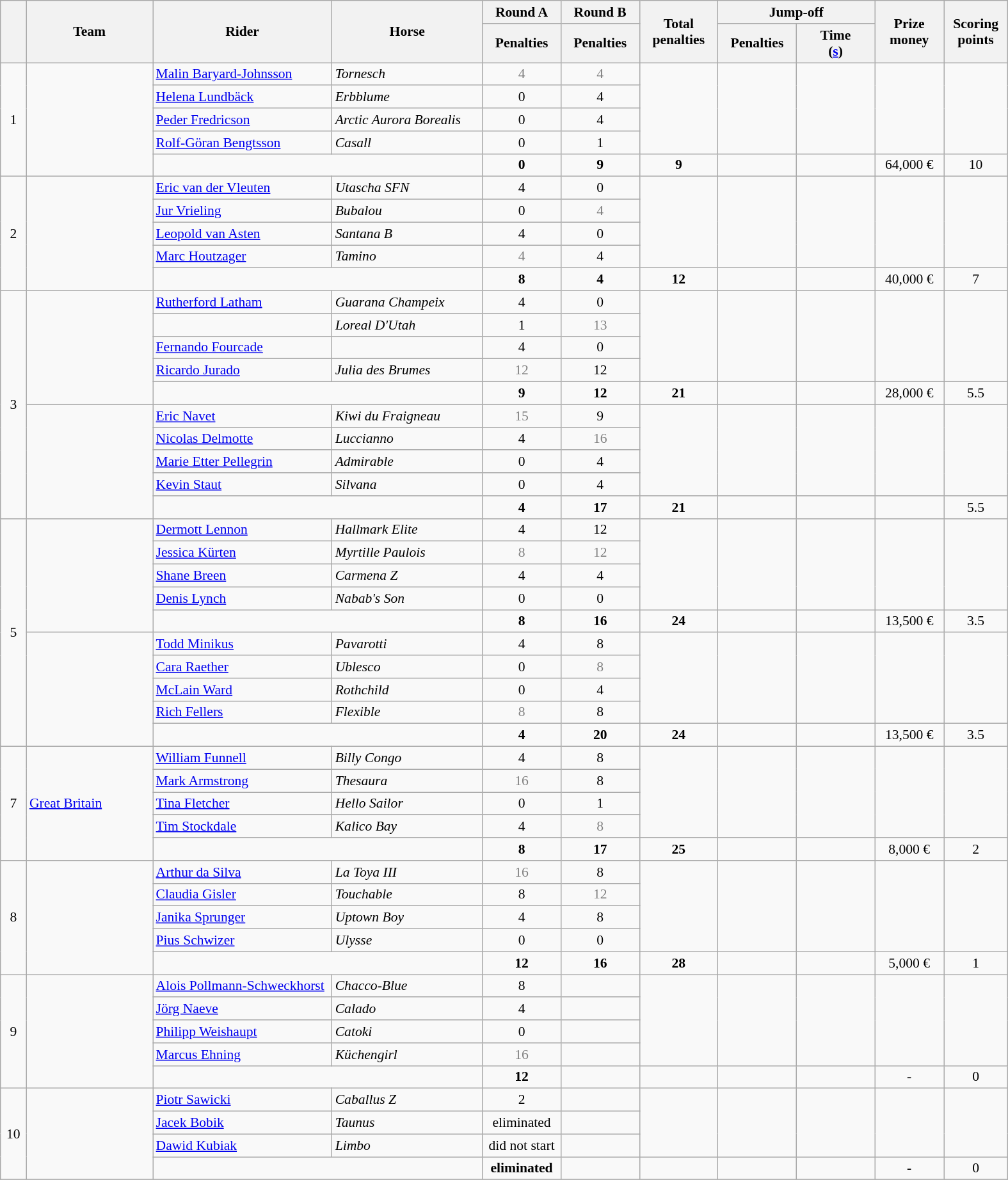<table class="wikitable" style="font-size: 90%">
<tr>
<th rowspan=2 width=20></th>
<th rowspan=2 width=125>Team</th>
<th rowspan=2 width=180>Rider</th>
<th rowspan=2 width=150>Horse</th>
<th>Round A</th>
<th>Round B</th>
<th rowspan=2 width=75>Total penalties</th>
<th colspan=2>Jump-off</th>
<th rowspan=2 width=65>Prize<br>money</th>
<th rowspan=2 width=60>Scoring<br>points</th>
</tr>
<tr>
<th width=75>Penalties</th>
<th width=75>Penalties</th>
<th width=75>Penalties</th>
<th width=75>Time<br>(<a href='#'>s</a>)</th>
</tr>
<tr>
<td rowspan=5 align=center>1</td>
<td rowspan=5></td>
<td><a href='#'>Malin Baryard-Johnsson</a></td>
<td><em>Tornesch</em></td>
<td align=center style=color:gray>4</td>
<td align=center style=color:gray>4</td>
<td rowspan=4></td>
<td rowspan=4></td>
<td rowspan=4></td>
<td rowspan=4></td>
<td rowspan=4></td>
</tr>
<tr>
<td><a href='#'>Helena Lundbäck</a></td>
<td><em>Erbblume</em></td>
<td align=center>0</td>
<td align=center>4</td>
</tr>
<tr>
<td><a href='#'>Peder Fredricson</a></td>
<td><em>Arctic Aurora Borealis</em></td>
<td align=center>0</td>
<td align=center>4</td>
</tr>
<tr>
<td><a href='#'>Rolf-Göran Bengtsson</a></td>
<td><em>Casall</em></td>
<td align=center>0</td>
<td align=center>1</td>
</tr>
<tr>
<td colspan=2></td>
<td align=center><strong>0</strong></td>
<td align=center><strong>9</strong></td>
<td align=center><strong>9</strong></td>
<td></td>
<td></td>
<td align=center>64,000 €</td>
<td align=center>10</td>
</tr>
<tr>
<td rowspan=5 align=center>2</td>
<td rowspan=5></td>
<td><a href='#'>Eric van der Vleuten</a></td>
<td><em>Utascha SFN</em></td>
<td align=center>4</td>
<td align=center>0</td>
<td rowspan=4></td>
<td rowspan=4></td>
<td rowspan=4></td>
<td rowspan=4></td>
<td rowspan=4></td>
</tr>
<tr>
<td><a href='#'>Jur Vrieling</a></td>
<td><em>Bubalou</em></td>
<td align=center>0</td>
<td align=center style=color:gray>4</td>
</tr>
<tr>
<td><a href='#'>Leopold van Asten</a></td>
<td><em>Santana B</em></td>
<td align=center>4</td>
<td align=center>0</td>
</tr>
<tr>
<td><a href='#'>Marc Houtzager</a></td>
<td><em>Tamino</em></td>
<td align=center style=color:gray>4</td>
<td align=center>4</td>
</tr>
<tr>
<td colspan=2></td>
<td align=center><strong>8</strong></td>
<td align=center><strong>4</strong></td>
<td align=center><strong>12</strong></td>
<td></td>
<td></td>
<td align=center>40,000 €</td>
<td align=center>7</td>
</tr>
<tr>
<td rowspan=10 align=center>3</td>
<td rowspan=5></td>
<td><a href='#'>Rutherford Latham</a></td>
<td><em>Guarana Champeix</em></td>
<td align=center>4</td>
<td align=center>0</td>
<td rowspan=4></td>
<td rowspan=4></td>
<td rowspan=4></td>
<td rowspan=4></td>
<td rowspan=4></td>
</tr>
<tr>
<td></td>
<td><em>Loreal D'Utah</em></td>
<td align=center>1</td>
<td align=center style=color:gray>13</td>
</tr>
<tr>
<td><a href='#'>Fernando Fourcade</a></td>
<td></td>
<td align=center>4</td>
<td align=center>0</td>
</tr>
<tr>
<td><a href='#'>Ricardo Jurado</a></td>
<td><em>Julia des Brumes</em></td>
<td align=center style=color:gray>12</td>
<td align=center>12</td>
</tr>
<tr>
<td colspan=2></td>
<td align=center><strong>9</strong></td>
<td align=center><strong>12</strong></td>
<td align=center><strong>21</strong></td>
<td></td>
<td></td>
<td align=center>28,000 €</td>
<td align=center>5.5</td>
</tr>
<tr>
<td rowspan=5></td>
<td><a href='#'>Eric Navet</a></td>
<td><em>Kiwi du Fraigneau</em></td>
<td align=center style=color:gray>15</td>
<td align=center>9</td>
<td rowspan=4></td>
<td rowspan=4></td>
<td rowspan=4></td>
<td rowspan=4></td>
<td rowspan=4></td>
</tr>
<tr>
<td><a href='#'>Nicolas Delmotte</a></td>
<td><em>Luccianno</em></td>
<td align=center>4</td>
<td align=center style=color:gray>16</td>
</tr>
<tr>
<td><a href='#'>Marie Etter Pellegrin</a></td>
<td><em>Admirable</em></td>
<td align=center>0</td>
<td align=center>4</td>
</tr>
<tr>
<td><a href='#'>Kevin Staut</a></td>
<td><em>Silvana</em></td>
<td align=center>0</td>
<td align=center>4</td>
</tr>
<tr>
<td colspan=2></td>
<td align=center><strong>4</strong></td>
<td align=center><strong>17</strong></td>
<td align=center><strong>21</strong></td>
<td></td>
<td></td>
<td align=center></td>
<td align=center>5.5</td>
</tr>
<tr>
<td rowspan=10 align=center>5</td>
<td rowspan=5></td>
<td><a href='#'>Dermott Lennon</a></td>
<td><em>Hallmark Elite</em></td>
<td align=center>4</td>
<td align=center>12</td>
<td rowspan=4></td>
<td rowspan=4></td>
<td rowspan=4></td>
<td rowspan=4></td>
<td rowspan=4></td>
</tr>
<tr>
<td><a href='#'>Jessica Kürten</a></td>
<td><em>Myrtille Paulois</em></td>
<td align=center style=color:gray>8</td>
<td align=center style=color:gray>12</td>
</tr>
<tr>
<td><a href='#'>Shane Breen</a></td>
<td><em>Carmena Z</em></td>
<td align=center>4</td>
<td align=center>4</td>
</tr>
<tr>
<td><a href='#'>Denis Lynch</a></td>
<td><em>Nabab's Son</em></td>
<td align=center>0</td>
<td align=center>0</td>
</tr>
<tr>
<td colspan=2></td>
<td align=center><strong>8</strong></td>
<td align=center><strong>16</strong></td>
<td align=center><strong>24</strong></td>
<td></td>
<td></td>
<td align=center>13,500 €</td>
<td align=center>3.5</td>
</tr>
<tr>
<td rowspan=5></td>
<td><a href='#'>Todd Minikus</a></td>
<td><em>Pavarotti</em></td>
<td align=center>4</td>
<td align=center>8</td>
<td rowspan=4></td>
<td rowspan=4></td>
<td rowspan=4></td>
<td rowspan=4></td>
<td rowspan=4></td>
</tr>
<tr>
<td><a href='#'>Cara Raether</a></td>
<td><em>Ublesco</em></td>
<td align=center>0</td>
<td align=center style=color:gray>8</td>
</tr>
<tr>
<td><a href='#'>McLain Ward</a></td>
<td><em>Rothchild</em></td>
<td align=center>0</td>
<td align=center>4</td>
</tr>
<tr>
<td><a href='#'>Rich Fellers</a></td>
<td><em>Flexible</em></td>
<td align=center style=color:gray>8</td>
<td align=center>8</td>
</tr>
<tr>
<td colspan=2></td>
<td align=center><strong>4</strong></td>
<td align=center><strong>20</strong></td>
<td align=center><strong>24</strong></td>
<td></td>
<td></td>
<td align=center>13,500 €</td>
<td align=center>3.5</td>
</tr>
<tr>
<td rowspan=5 align=center>7</td>
<td rowspan=5> <a href='#'>Great Britain</a></td>
<td><a href='#'>William Funnell</a></td>
<td><em>Billy Congo</em></td>
<td align=center>4</td>
<td align=center>8</td>
<td rowspan=4></td>
<td rowspan=4></td>
<td rowspan=4></td>
<td rowspan=4></td>
<td rowspan=4></td>
</tr>
<tr>
<td><a href='#'>Mark Armstrong</a></td>
<td><em>Thesaura</em></td>
<td align=center style=color:gray>16</td>
<td align=center>8</td>
</tr>
<tr>
<td><a href='#'>Tina Fletcher</a></td>
<td><em>Hello Sailor</em></td>
<td align=center>0</td>
<td align=center>1</td>
</tr>
<tr>
<td><a href='#'>Tim Stockdale</a></td>
<td><em>Kalico Bay</em></td>
<td align=center>4</td>
<td align=center style=color:gray>8</td>
</tr>
<tr>
<td colspan=2></td>
<td align=center><strong>8</strong></td>
<td align=center><strong>17</strong></td>
<td align=center><strong>25</strong></td>
<td></td>
<td></td>
<td align=center>8,000 €</td>
<td align=center>2</td>
</tr>
<tr>
<td rowspan=5 align=center>8</td>
<td rowspan=5></td>
<td><a href='#'>Arthur da Silva</a></td>
<td><em>La Toya III</em></td>
<td align=center style=color:gray>16</td>
<td align=center>8</td>
<td rowspan=4></td>
<td rowspan=4></td>
<td rowspan=4></td>
<td rowspan=4></td>
<td rowspan=4></td>
</tr>
<tr>
<td><a href='#'>Claudia Gisler</a></td>
<td><em>Touchable</em></td>
<td align=center>8</td>
<td align=center style=color:gray>12</td>
</tr>
<tr>
<td><a href='#'>Janika Sprunger</a></td>
<td><em>Uptown Boy</em></td>
<td align=center>4</td>
<td align=center>8</td>
</tr>
<tr>
<td><a href='#'>Pius Schwizer</a></td>
<td><em>Ulysse</em></td>
<td align=center>0</td>
<td align=center>0</td>
</tr>
<tr>
<td colspan=2></td>
<td align=center><strong>12</strong></td>
<td align=center><strong>16</strong></td>
<td align=center><strong>28</strong></td>
<td></td>
<td></td>
<td align=center>5,000 €</td>
<td align=center>1</td>
</tr>
<tr>
<td rowspan=5 align=center>9</td>
<td rowspan=5></td>
<td><a href='#'>Alois Pollmann-Schweckhorst</a></td>
<td><em>Chacco-Blue</em></td>
<td align=center>8</td>
<td align=center></td>
<td rowspan=4></td>
<td rowspan=4></td>
<td rowspan=4></td>
<td rowspan=4></td>
<td rowspan=4></td>
</tr>
<tr>
<td><a href='#'>Jörg Naeve</a></td>
<td><em>Calado</em></td>
<td align=center>4</td>
<td align=center></td>
</tr>
<tr>
<td><a href='#'>Philipp Weishaupt</a></td>
<td><em>Catoki</em></td>
<td align=center>0</td>
<td align=center></td>
</tr>
<tr>
<td><a href='#'>Marcus Ehning</a></td>
<td><em>Küchengirl</em></td>
<td align=center style=color:gray>16</td>
<td align=center></td>
</tr>
<tr>
<td colspan=2></td>
<td align=center><strong>12</strong></td>
<td align=center></td>
<td align=center></td>
<td></td>
<td></td>
<td align=center>-</td>
<td align=center>0</td>
</tr>
<tr>
<td rowspan=4 align=center>10</td>
<td rowspan=4></td>
<td><a href='#'>Piotr Sawicki</a></td>
<td><em>Caballus Z</em></td>
<td align=center>2</td>
<td align=center></td>
<td rowspan=3></td>
<td rowspan=3></td>
<td rowspan=3></td>
<td rowspan=3></td>
<td rowspan=3></td>
</tr>
<tr>
<td><a href='#'>Jacek Bobik</a></td>
<td><em>Taunus</em></td>
<td align=center>eliminated</td>
<td align=center></td>
</tr>
<tr>
<td><a href='#'>Dawid Kubiak</a></td>
<td><em>Limbo</em></td>
<td align=center>did not start</td>
<td align=center></td>
</tr>
<tr>
<td colspan=2></td>
<td align=center><strong>eliminated</strong></td>
<td align=center></td>
<td align=center></td>
<td></td>
<td></td>
<td align=center>-</td>
<td align=center>0</td>
</tr>
<tr>
</tr>
</table>
